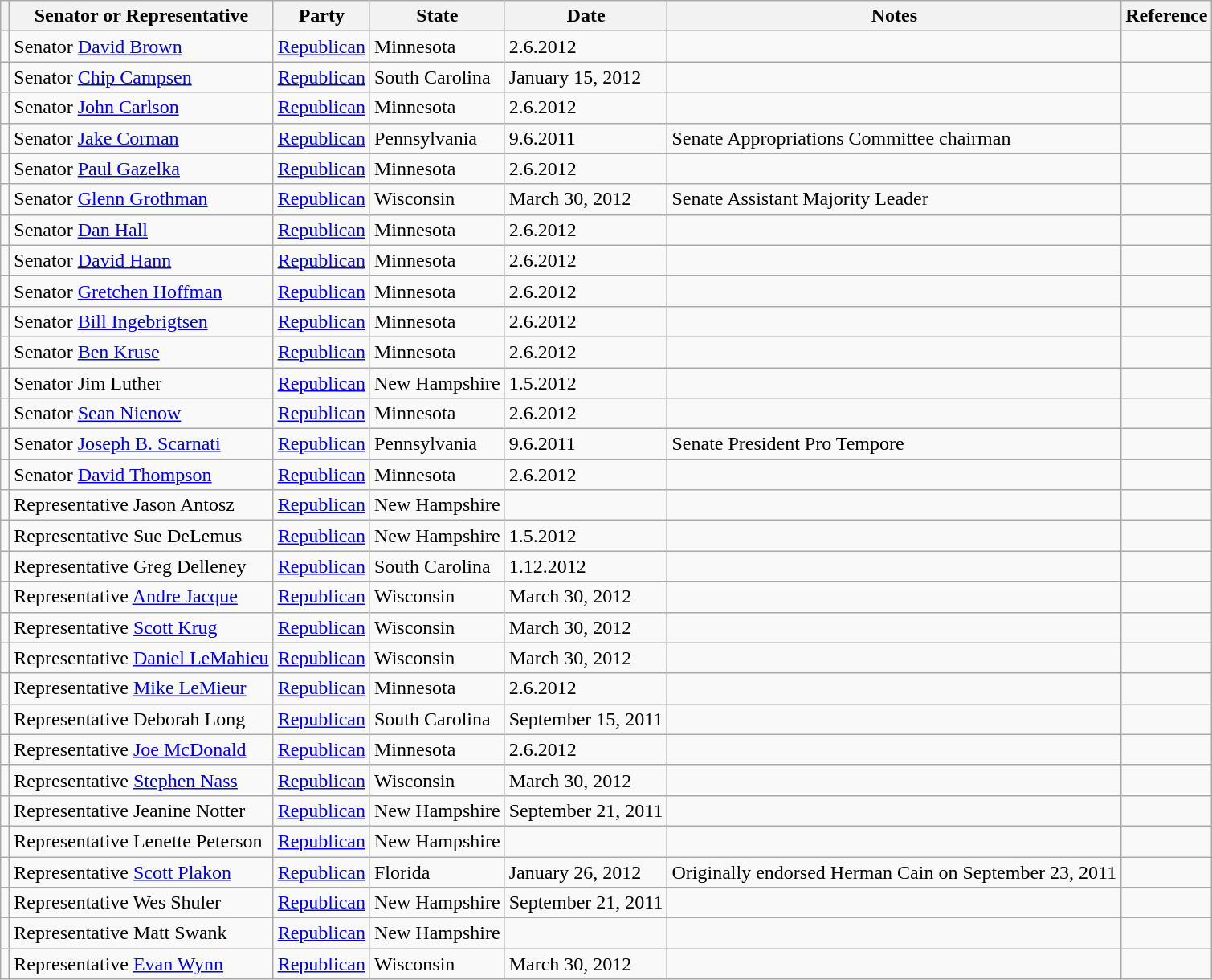<table class="wikitable sortable">
<tr valign=bottom>
<th class="unsortable"></th>
<th>Senator or Representative</th>
<th>Party</th>
<th>State</th>
<th data-sort-type="date">Date</th>
<th>Notes</th>
<th class="unsortable">Reference</th>
</tr>
<tr>
<td></td>
<td nowrap>Senator <a href='#'>David Brown</a></td>
<td><a href='#'>Republican</a></td>
<td>Minnesota</td>
<td>2.6.2012</td>
<td></td>
<td></td>
</tr>
<tr>
<td></td>
<td nowrap>Senator <a href='#'>Chip Campsen</a></td>
<td><a href='#'>Republican</a></td>
<td>South Carolina</td>
<td>January 15, 2012</td>
<td></td>
<td></td>
</tr>
<tr>
<td></td>
<td nowrap>Senator <a href='#'>John Carlson</a></td>
<td><a href='#'>Republican</a></td>
<td>Minnesota</td>
<td>2.6.2012</td>
<td></td>
<td></td>
</tr>
<tr>
<td></td>
<td nowrap>Senator <a href='#'>Jake Corman</a></td>
<td><a href='#'>Republican</a></td>
<td>Pennsylvania</td>
<td>9.6.2011</td>
<td>Senate Appropriations Committee chairman</td>
<td></td>
</tr>
<tr>
<td></td>
<td nowrap>Senator <a href='#'>Paul Gazelka</a></td>
<td><a href='#'>Republican</a></td>
<td>Minnesota</td>
<td>2.6.2012</td>
<td></td>
<td></td>
</tr>
<tr>
<td></td>
<td nowrap>Senator <a href='#'>Glenn Grothman</a></td>
<td><a href='#'>Republican</a></td>
<td>Wisconsin</td>
<td>March 30, 2012</td>
<td>Senate Assistant Majority Leader</td>
<td></td>
</tr>
<tr>
<td></td>
<td nowrap>Senator <a href='#'>Dan Hall</a></td>
<td><a href='#'>Republican</a></td>
<td>Minnesota</td>
<td>2.6.2012</td>
<td></td>
<td></td>
</tr>
<tr>
<td></td>
<td nowrap>Senator <a href='#'>David Hann</a></td>
<td><a href='#'>Republican</a></td>
<td>Minnesota</td>
<td>2.6.2012</td>
<td></td>
<td></td>
</tr>
<tr>
<td></td>
<td nowrap>Senator <a href='#'>Gretchen Hoffman</a></td>
<td><a href='#'>Republican</a></td>
<td>Minnesota</td>
<td>2.6.2012</td>
<td></td>
<td></td>
</tr>
<tr>
<td></td>
<td nowrap>Senator <a href='#'>Bill Ingebrigtsen</a></td>
<td><a href='#'>Republican</a></td>
<td>Minnesota</td>
<td>2.6.2012</td>
<td></td>
<td></td>
</tr>
<tr>
<td></td>
<td nowrap>Senator <a href='#'>Ben Kruse</a></td>
<td><a href='#'>Republican</a></td>
<td>Minnesota</td>
<td>2.6.2012</td>
<td></td>
<td></td>
</tr>
<tr>
<td></td>
<td nowrap>Senator Jim Luther</td>
<td><a href='#'>Republican</a></td>
<td>New Hampshire</td>
<td>1.5.2012</td>
<td></td>
<td></td>
</tr>
<tr>
<td></td>
<td nowrap>Senator <a href='#'>Sean Nienow</a></td>
<td><a href='#'>Republican</a></td>
<td>Minnesota</td>
<td>2.6.2012</td>
<td></td>
<td></td>
</tr>
<tr>
<td></td>
<td nowrap>Senator <a href='#'>Joseph B. Scarnati</a></td>
<td><a href='#'>Republican</a></td>
<td>Pennsylvania</td>
<td>9.6.2011</td>
<td>Senate President Pro Tempore</td>
<td></td>
</tr>
<tr>
<td></td>
<td nowrap>Senator <a href='#'>David Thompson</a></td>
<td><a href='#'>Republican</a></td>
<td>Minnesota</td>
<td>2.6.2012</td>
<td></td>
<td></td>
</tr>
<tr>
<td></td>
<td nowrap>Representative Jason Antosz</td>
<td><a href='#'>Republican</a></td>
<td>New Hampshire</td>
<td></td>
<td></td>
<td></td>
</tr>
<tr>
<td></td>
<td nowrap>Representative Sue DeLemus</td>
<td><a href='#'>Republican</a></td>
<td>New Hampshire</td>
<td>1.5.2012</td>
<td></td>
<td></td>
</tr>
<tr>
<td></td>
<td nowrap>Representative Greg Delleney</td>
<td><a href='#'>Republican</a></td>
<td>South Carolina</td>
<td>1.12.2012</td>
<td></td>
<td></td>
</tr>
<tr>
<td></td>
<td nowrap>Representative <a href='#'>Andre Jacque</a></td>
<td><a href='#'>Republican</a></td>
<td>Wisconsin</td>
<td>March 30, 2012</td>
<td></td>
<td></td>
</tr>
<tr>
<td></td>
<td nowrap>Representative <a href='#'>Scott Krug</a></td>
<td><a href='#'>Republican</a></td>
<td>Wisconsin</td>
<td>March 30, 2012</td>
<td></td>
<td></td>
</tr>
<tr>
<td></td>
<td nowrap>Representative <a href='#'>Daniel LeMahieu</a></td>
<td><a href='#'>Republican</a></td>
<td>Wisconsin</td>
<td>March 30, 2012</td>
<td></td>
<td></td>
</tr>
<tr>
<td></td>
<td nowrap>Representative <a href='#'>Mike LeMieur</a></td>
<td><a href='#'>Republican</a></td>
<td>Minnesota</td>
<td>2.6.2012</td>
<td></td>
<td></td>
</tr>
<tr>
<td></td>
<td nowrap>Representative Deborah Long</td>
<td><a href='#'>Republican</a></td>
<td>South Carolina</td>
<td>September 15, 2011</td>
<td></td>
<td></td>
</tr>
<tr>
<td></td>
<td nowrap>Representative <a href='#'>Joe McDonald</a></td>
<td><a href='#'>Republican</a></td>
<td>Minnesota</td>
<td>2.6.2012</td>
<td></td>
<td></td>
</tr>
<tr>
<td></td>
<td nowrap>Representative <a href='#'>Stephen Nass</a></td>
<td><a href='#'>Republican</a></td>
<td>Wisconsin</td>
<td>March 30, 2012</td>
<td></td>
<td></td>
</tr>
<tr>
<td></td>
<td nowrap>Representative Jeanine Notter</td>
<td><a href='#'>Republican</a></td>
<td>New Hampshire</td>
<td>September 21, 2011</td>
<td></td>
<td></td>
</tr>
<tr>
<td></td>
<td nowrap>Representative Lenette Peterson</td>
<td><a href='#'>Republican</a></td>
<td>New Hampshire</td>
<td></td>
<td></td>
<td></td>
</tr>
<tr>
<td></td>
<td nowrap>Representative <a href='#'>Scott Plakon</a></td>
<td><a href='#'>Republican</a></td>
<td>Florida</td>
<td>January 26, 2012</td>
<td>Originally endorsed Herman Cain on September 23, 2011</td>
<td></td>
</tr>
<tr>
<td></td>
<td nowrap>Representative Wes Shuler</td>
<td><a href='#'>Republican</a></td>
<td>New Hampshire</td>
<td>September 21, 2011</td>
<td></td>
<td></td>
</tr>
<tr>
<td></td>
<td nowrap>Representative Matt Swank</td>
<td><a href='#'>Republican</a></td>
<td>New Hampshire</td>
<td></td>
<td></td>
<td></td>
</tr>
<tr>
<td></td>
<td nowrap>Representative <a href='#'>Evan Wynn</a></td>
<td><a href='#'>Republican</a></td>
<td>Wisconsin</td>
<td>March 30, 2012</td>
<td></td>
<td></td>
</tr>
</table>
